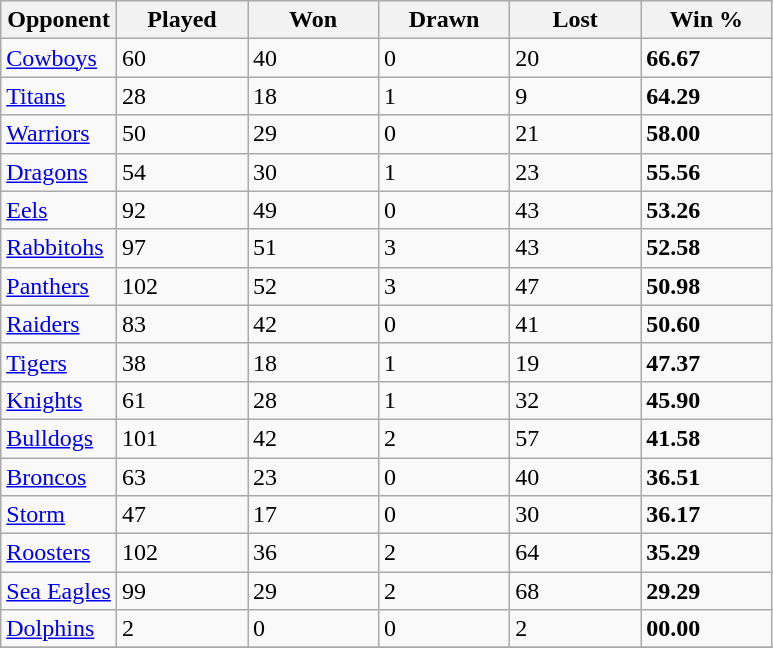<table class="wikitable sortable defaultcenter col1left">
<tr>
<th>Opponent</th>
<th style="width:5em">Played</th>
<th style="width:5em">Won</th>
<th style="width:5em">Drawn</th>
<th style="width:5em">Lost</th>
<th style="width:5em">Win %</th>
</tr>
<tr>
<td> <a href='#'>Cowboys</a></td>
<td>60</td>
<td>40</td>
<td>0</td>
<td>20</td>
<td><strong>66.67</strong></td>
</tr>
<tr>
<td> <a href='#'>Titans</a></td>
<td>28</td>
<td>18</td>
<td>1</td>
<td>9</td>
<td><strong>64.29</strong></td>
</tr>
<tr>
<td> <a href='#'>Warriors</a></td>
<td>50</td>
<td>29</td>
<td>0</td>
<td>21</td>
<td><strong>58.00</strong></td>
</tr>
<tr>
<td> <a href='#'>Dragons</a></td>
<td>54</td>
<td>30</td>
<td>1</td>
<td>23</td>
<td><strong>55.56</strong></td>
</tr>
<tr>
<td> <a href='#'>Eels</a></td>
<td>92</td>
<td>49</td>
<td>0</td>
<td>43</td>
<td><strong>53.26</strong></td>
</tr>
<tr>
<td> <a href='#'>Rabbitohs</a></td>
<td>97</td>
<td>51</td>
<td>3</td>
<td>43</td>
<td><strong>52.58</strong></td>
</tr>
<tr>
<td> <a href='#'>Panthers</a></td>
<td>102</td>
<td>52</td>
<td>3</td>
<td>47</td>
<td><strong>50.98</strong></td>
</tr>
<tr>
<td> <a href='#'>Raiders</a></td>
<td>83</td>
<td>42</td>
<td>0</td>
<td>41</td>
<td><strong>50.60</strong></td>
</tr>
<tr>
<td> <a href='#'>Tigers</a></td>
<td>38</td>
<td>18</td>
<td>1</td>
<td>19</td>
<td><strong>47.37</strong></td>
</tr>
<tr>
<td> <a href='#'>Knights</a></td>
<td>61</td>
<td>28</td>
<td>1</td>
<td>32</td>
<td><strong>45.90</strong></td>
</tr>
<tr>
<td> <a href='#'>Bulldogs</a></td>
<td>101</td>
<td>42</td>
<td>2</td>
<td>57</td>
<td><strong>41.58</strong></td>
</tr>
<tr>
<td> <a href='#'>Broncos</a></td>
<td>63</td>
<td>23</td>
<td>0</td>
<td>40</td>
<td><strong>36.51</strong></td>
</tr>
<tr>
<td> <a href='#'>Storm</a></td>
<td>47</td>
<td>17</td>
<td>0</td>
<td>30</td>
<td><strong>36.17</strong></td>
</tr>
<tr>
<td> <a href='#'>Roosters</a></td>
<td>102</td>
<td>36</td>
<td>2</td>
<td>64</td>
<td><strong>35.29</strong></td>
</tr>
<tr>
<td> <a href='#'>Sea Eagles</a></td>
<td>99</td>
<td>29</td>
<td>2</td>
<td>68</td>
<td><strong>29.29</strong></td>
</tr>
<tr>
<td> <a href='#'>Dolphins</a></td>
<td>2</td>
<td>0</td>
<td>0</td>
<td>2</td>
<td><strong>00.00</strong></td>
</tr>
<tr class="sortbottom">
</tr>
</table>
